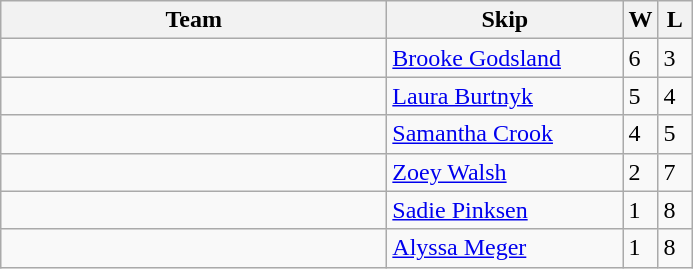<table class="wikitable">
<tr>
<th width=250>Team</th>
<th width=150>Skip</th>
<th width=15>W</th>
<th width=15>L</th>
</tr>
<tr>
<td></td>
<td><a href='#'>Brooke Godsland</a></td>
<td>6</td>
<td>3</td>
</tr>
<tr>
<td></td>
<td><a href='#'>Laura Burtnyk</a></td>
<td>5</td>
<td>4</td>
</tr>
<tr>
<td></td>
<td><a href='#'>Samantha Crook</a></td>
<td>4</td>
<td>5</td>
</tr>
<tr>
<td></td>
<td><a href='#'>Zoey Walsh</a></td>
<td>2</td>
<td>7</td>
</tr>
<tr>
<td></td>
<td><a href='#'>Sadie Pinksen</a></td>
<td>1</td>
<td>8</td>
</tr>
<tr>
<td></td>
<td><a href='#'>Alyssa Meger</a></td>
<td>1</td>
<td>8</td>
</tr>
</table>
